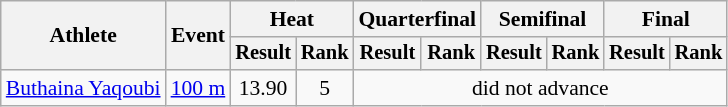<table class=wikitable style="font-size:90%">
<tr>
<th rowspan="2">Athlete</th>
<th rowspan="2">Event</th>
<th colspan="2">Heat</th>
<th colspan="2">Quarterfinal</th>
<th colspan="2">Semifinal</th>
<th colspan="2">Final</th>
</tr>
<tr style="font-size:95%">
<th>Result</th>
<th>Rank</th>
<th>Result</th>
<th>Rank</th>
<th>Result</th>
<th>Rank</th>
<th>Result</th>
<th>Rank</th>
</tr>
<tr align=center>
<td align=left><a href='#'>Buthaina Yaqoubi</a></td>
<td align=left><a href='#'>100 m</a></td>
<td>13.90</td>
<td>5</td>
<td colspan=6>did not advance</td>
</tr>
</table>
